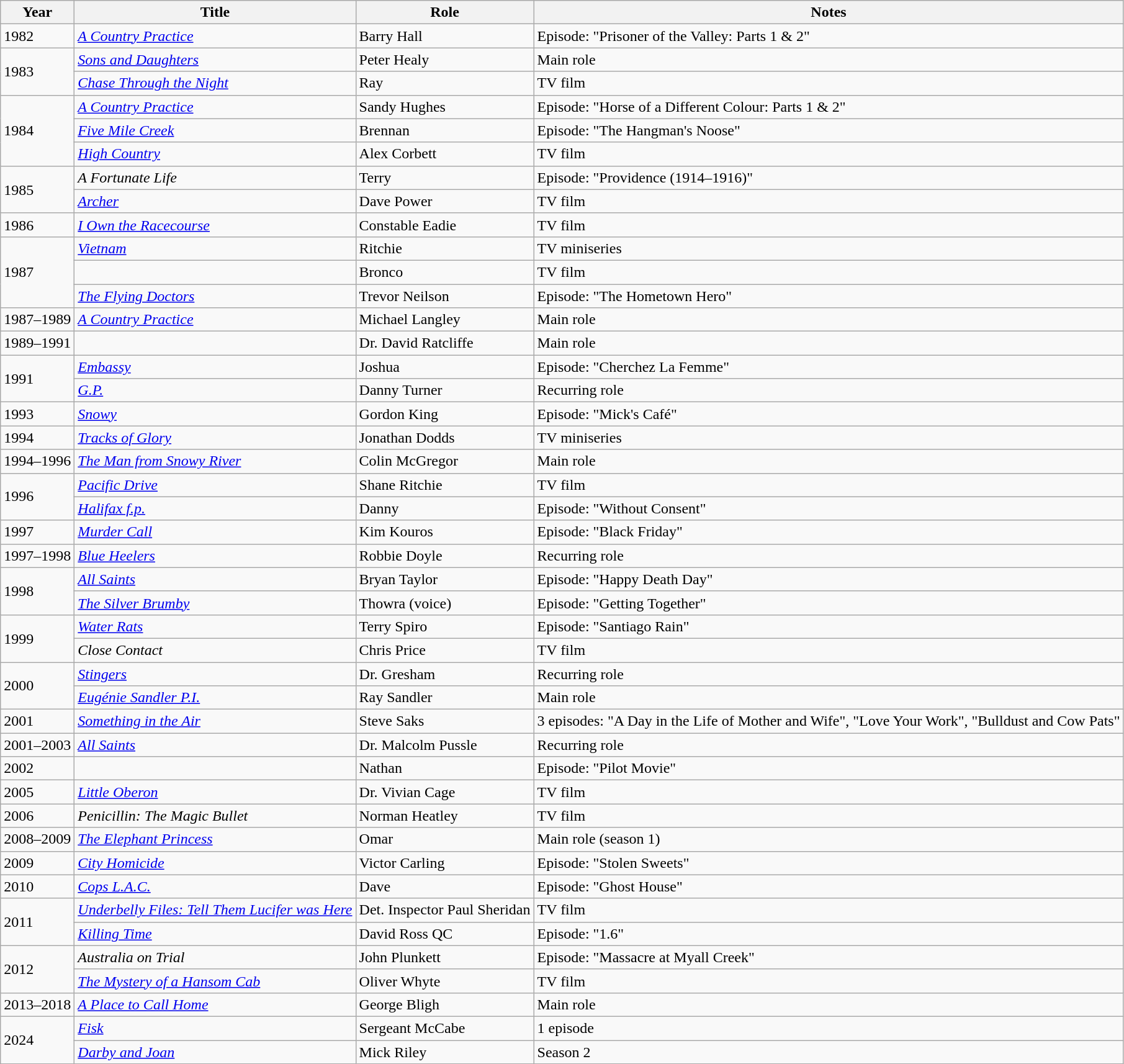<table class="wikitable sortable">
<tr>
<th>Year</th>
<th>Title</th>
<th>Role</th>
<th class="unsortable">Notes</th>
</tr>
<tr>
<td>1982</td>
<td><em><a href='#'>A Country Practice</a></em></td>
<td>Barry Hall</td>
<td>Episode: "Prisoner of the Valley: Parts 1 & 2"</td>
</tr>
<tr>
<td rowspan=2>1983</td>
<td><em><a href='#'>Sons and Daughters</a></em></td>
<td>Peter Healy</td>
<td>Main role</td>
</tr>
<tr>
<td><em><a href='#'>Chase Through the Night</a></em></td>
<td>Ray</td>
<td>TV film</td>
</tr>
<tr>
<td rowspan=3>1984</td>
<td><em><a href='#'>A Country Practice</a></em></td>
<td>Sandy Hughes</td>
<td>Episode: "Horse of a Different Colour: Parts 1 & 2"</td>
</tr>
<tr>
<td><em><a href='#'>Five Mile Creek</a></em></td>
<td>Brennan</td>
<td>Episode: "The Hangman's Noose"</td>
</tr>
<tr>
<td><em><a href='#'>High Country</a></em></td>
<td>Alex Corbett</td>
<td>TV film</td>
</tr>
<tr>
<td rowspan=2>1985</td>
<td><em>A Fortunate Life</em></td>
<td>Terry</td>
<td>Episode: "Providence (1914–1916)"</td>
</tr>
<tr>
<td><em><a href='#'>Archer</a></em></td>
<td>Dave Power</td>
<td>TV film</td>
</tr>
<tr>
<td>1986</td>
<td><em><a href='#'>I Own the Racecourse</a></em></td>
<td>Constable Eadie</td>
<td>TV film</td>
</tr>
<tr>
<td rowspan=3>1987</td>
<td><em><a href='#'>Vietnam</a></em></td>
<td>Ritchie</td>
<td>TV miniseries</td>
</tr>
<tr>
<td><em></em></td>
<td>Bronco</td>
<td>TV film</td>
</tr>
<tr>
<td><em><a href='#'>The Flying Doctors</a></em></td>
<td>Trevor Neilson</td>
<td>Episode: "The Hometown Hero"</td>
</tr>
<tr>
<td>1987–1989</td>
<td><em><a href='#'>A Country Practice</a></em></td>
<td>Michael Langley</td>
<td>Main role</td>
</tr>
<tr>
<td>1989–1991</td>
<td><em></em></td>
<td>Dr. David Ratcliffe</td>
<td>Main role</td>
</tr>
<tr>
<td rowspan=2>1991</td>
<td><em><a href='#'>Embassy</a></em></td>
<td>Joshua</td>
<td>Episode: "Cherchez La Femme"</td>
</tr>
<tr>
<td><em><a href='#'>G.P.</a></em></td>
<td>Danny Turner</td>
<td>Recurring role</td>
</tr>
<tr>
<td>1993</td>
<td><em><a href='#'>Snowy</a></em></td>
<td>Gordon King</td>
<td>Episode: "Mick's Café"</td>
</tr>
<tr>
<td>1994</td>
<td><em><a href='#'>Tracks of Glory</a></em></td>
<td>Jonathan Dodds</td>
<td>TV miniseries</td>
</tr>
<tr>
<td>1994–1996</td>
<td><em><a href='#'>The Man from Snowy River</a></em></td>
<td>Colin McGregor</td>
<td>Main role</td>
</tr>
<tr>
<td rowspan=2>1996</td>
<td><em><a href='#'>Pacific Drive</a></em></td>
<td>Shane Ritchie</td>
<td>TV film</td>
</tr>
<tr>
<td><em><a href='#'>Halifax f.p.</a></em></td>
<td>Danny</td>
<td>Episode: "Without Consent"</td>
</tr>
<tr>
<td>1997</td>
<td><em><a href='#'>Murder Call</a></em></td>
<td>Kim Kouros</td>
<td>Episode: "Black Friday"</td>
</tr>
<tr>
<td>1997–1998</td>
<td><em><a href='#'>Blue Heelers</a></em></td>
<td>Robbie Doyle</td>
<td>Recurring role</td>
</tr>
<tr>
<td rowspan=2>1998</td>
<td><em><a href='#'>All Saints</a></em></td>
<td>Bryan Taylor</td>
<td>Episode: "Happy Death Day"</td>
</tr>
<tr>
<td><em><a href='#'>The Silver Brumby</a></em></td>
<td>Thowra (voice)</td>
<td>Episode: "Getting Together"</td>
</tr>
<tr>
<td rowspan=2>1999</td>
<td><em><a href='#'>Water Rats</a></em></td>
<td>Terry Spiro</td>
<td>Episode: "Santiago Rain"</td>
</tr>
<tr>
<td><em>Close Contact</em></td>
<td>Chris Price</td>
<td>TV film</td>
</tr>
<tr>
<td rowspan=2>2000</td>
<td><em><a href='#'>Stingers</a></em></td>
<td>Dr. Gresham</td>
<td>Recurring role</td>
</tr>
<tr>
<td><em><a href='#'>Eugénie Sandler P.I.</a></em></td>
<td>Ray Sandler</td>
<td>Main role</td>
</tr>
<tr>
<td>2001</td>
<td><em><a href='#'>Something in the Air</a></em></td>
<td>Steve Saks</td>
<td>3 episodes: "A Day in the Life of Mother and Wife", "Love Your Work", "Bulldust and Cow Pats"</td>
</tr>
<tr>
<td>2001–2003</td>
<td><em><a href='#'>All Saints</a></em></td>
<td>Dr. Malcolm Pussle</td>
<td>Recurring role</td>
</tr>
<tr>
<td>2002</td>
<td><em></em></td>
<td>Nathan</td>
<td>Episode: "Pilot Movie"</td>
</tr>
<tr>
<td>2005</td>
<td><em><a href='#'>Little Oberon</a></em></td>
<td>Dr. Vivian Cage</td>
<td>TV film</td>
</tr>
<tr>
<td>2006</td>
<td><em>Penicillin: The Magic Bullet</em></td>
<td>Norman Heatley</td>
<td>TV film</td>
</tr>
<tr>
<td>2008–2009</td>
<td><em><a href='#'>The Elephant Princess</a></em></td>
<td>Omar</td>
<td>Main role (season 1)</td>
</tr>
<tr>
<td>2009</td>
<td><em><a href='#'>City Homicide</a></em></td>
<td>Victor Carling</td>
<td>Episode: "Stolen Sweets"</td>
</tr>
<tr>
<td>2010</td>
<td><em><a href='#'>Cops L.A.C.</a></em></td>
<td>Dave</td>
<td>Episode: "Ghost House"</td>
</tr>
<tr>
<td rowspan=2>2011</td>
<td><em><a href='#'>Underbelly Files: Tell Them Lucifer was Here</a></em></td>
<td>Det. Inspector Paul Sheridan</td>
<td>TV film</td>
</tr>
<tr>
<td><em><a href='#'>Killing Time</a></em></td>
<td>David Ross QC</td>
<td>Episode: "1.6"</td>
</tr>
<tr>
<td rowspan=2>2012</td>
<td><em>Australia on Trial</em></td>
<td>John Plunkett</td>
<td>Episode: "Massacre at Myall Creek"</td>
</tr>
<tr>
<td><em><a href='#'>The Mystery of a Hansom Cab</a></em></td>
<td>Oliver Whyte</td>
<td>TV film</td>
</tr>
<tr>
<td>2013–2018</td>
<td><em><a href='#'>A Place to Call Home</a></em></td>
<td>George Bligh</td>
<td>Main role</td>
</tr>
<tr>
<td rowspan=2>2024</td>
<td><em><a href='#'>Fisk</a></em></td>
<td>Sergeant McCabe</td>
<td>1 episode</td>
</tr>
<tr>
<td><em><a href='#'>Darby and Joan</a></em></td>
<td>Mick Riley</td>
<td>Season 2</td>
</tr>
</table>
